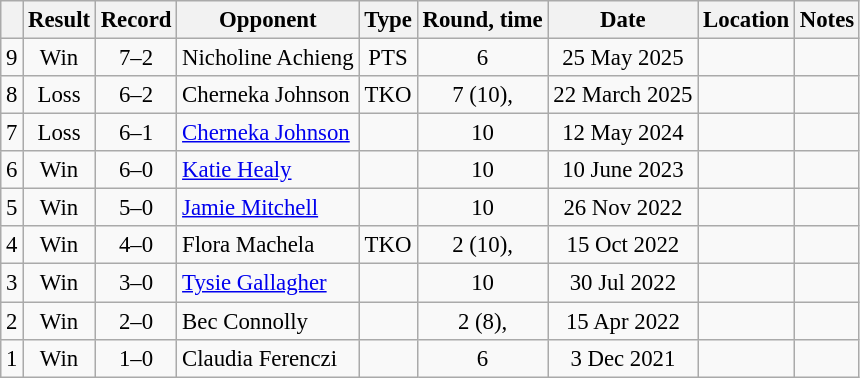<table class="wikitable" style="text-align:center; font-size:95%">
<tr>
<th></th>
<th>Result</th>
<th>Record</th>
<th>Opponent</th>
<th>Type</th>
<th>Round, time</th>
<th>Date</th>
<th>Location</th>
<th>Notes</th>
</tr>
<tr>
<td>9</td>
<td>Win</td>
<td>7–2</td>
<td align=left>Nicholine Achieng</td>
<td>PTS</td>
<td>6</td>
<td>25 May 2025</td>
<td style="text-align:left;"></td>
<td></td>
</tr>
<tr>
<td>8</td>
<td>Loss</td>
<td>6–2</td>
<td align=left>Cherneka Johnson</td>
<td>TKO</td>
<td>7 (10), </td>
<td>22 March 2025</td>
<td align=left></td>
<td align=left></td>
</tr>
<tr>
<td>7</td>
<td>Loss</td>
<td>6–1</td>
<td align=left><a href='#'>Cherneka Johnson</a></td>
<td></td>
<td>10</td>
<td>12 May 2024</td>
<td align=left></td>
<td align=left></td>
</tr>
<tr>
<td>6</td>
<td>Win</td>
<td>6–0</td>
<td align=left><a href='#'>Katie Healy</a></td>
<td></td>
<td>10</td>
<td>10 June 2023</td>
<td align=left></td>
<td align=left></td>
</tr>
<tr>
<td>5</td>
<td>Win</td>
<td>5–0</td>
<td align=left><a href='#'>Jamie Mitchell</a></td>
<td></td>
<td>10</td>
<td>26 Nov 2022</td>
<td align=left></td>
<td align=left></td>
</tr>
<tr>
<td>4</td>
<td>Win</td>
<td>4–0</td>
<td align=left>Flora Machela</td>
<td>TKO</td>
<td>2 (10), </td>
<td>15 Oct 2022</td>
<td align=left></td>
<td align=left></td>
</tr>
<tr>
<td>3</td>
<td>Win</td>
<td>3–0</td>
<td align=left><a href='#'>Tysie Gallagher</a></td>
<td></td>
<td>10</td>
<td>30 Jul 2022</td>
<td align=left></td>
<td align=left></td>
</tr>
<tr>
<td>2</td>
<td>Win</td>
<td>2–0</td>
<td align=left>Bec Connolly</td>
<td></td>
<td>2 (8), </td>
<td>15 Apr 2022</td>
<td style="text-align:left;"></td>
<td style="text-align:left;"></td>
</tr>
<tr>
<td>1</td>
<td>Win</td>
<td>1–0</td>
<td align=left>Claudia Ferenczi</td>
<td></td>
<td>6</td>
<td>3 Dec 2021</td>
<td style="text-align:left;"></td>
<td></td>
</tr>
</table>
